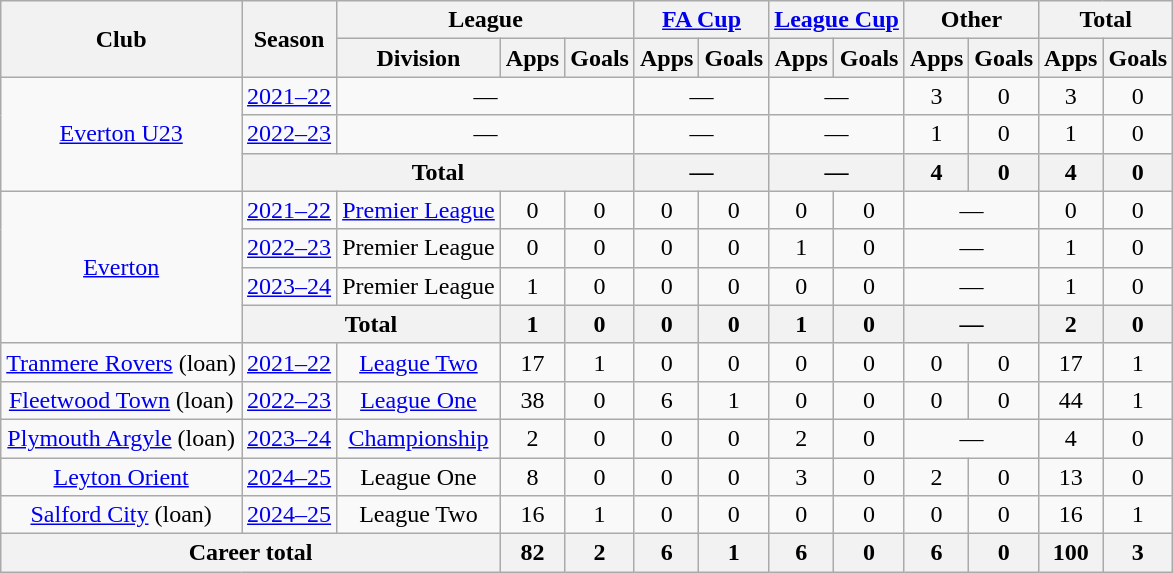<table class="wikitable" style="text-align: center">
<tr>
<th rowspan="2">Club</th>
<th rowspan="2">Season</th>
<th colspan="3">League</th>
<th colspan="2"><a href='#'>FA Cup</a></th>
<th colspan="2"><a href='#'>League Cup</a></th>
<th colspan="2">Other</th>
<th colspan="2">Total</th>
</tr>
<tr>
<th>Division</th>
<th>Apps</th>
<th>Goals</th>
<th>Apps</th>
<th>Goals</th>
<th>Apps</th>
<th>Goals</th>
<th>Apps</th>
<th>Goals</th>
<th>Apps</th>
<th>Goals</th>
</tr>
<tr>
<td rowspan="3"><a href='#'>Everton U23</a></td>
<td><a href='#'>2021–22</a></td>
<td colspan="3">—</td>
<td colspan="2">—</td>
<td colspan="2">—</td>
<td>3</td>
<td>0</td>
<td>3</td>
<td>0</td>
</tr>
<tr>
<td><a href='#'>2022–23</a></td>
<td colspan="3">—</td>
<td colspan="2">—</td>
<td colspan="2">—</td>
<td>1</td>
<td>0</td>
<td>1</td>
<td>0</td>
</tr>
<tr>
<th colspan="4">Total</th>
<th colspan="2">—</th>
<th colspan="2">—</th>
<th>4</th>
<th>0</th>
<th>4</th>
<th>0</th>
</tr>
<tr>
<td rowspan="4"><a href='#'>Everton</a></td>
<td><a href='#'>2021–22</a></td>
<td><a href='#'>Premier League</a></td>
<td>0</td>
<td>0</td>
<td>0</td>
<td>0</td>
<td>0</td>
<td>0</td>
<td colspan="2">—</td>
<td>0</td>
<td>0</td>
</tr>
<tr>
<td><a href='#'>2022–23</a></td>
<td>Premier League</td>
<td>0</td>
<td>0</td>
<td>0</td>
<td>0</td>
<td>1</td>
<td>0</td>
<td colspan="2">—</td>
<td>1</td>
<td>0</td>
</tr>
<tr>
<td><a href='#'>2023–24</a></td>
<td>Premier League</td>
<td>1</td>
<td>0</td>
<td>0</td>
<td>0</td>
<td>0</td>
<td>0</td>
<td colspan="2">—</td>
<td>1</td>
<td>0</td>
</tr>
<tr>
<th colspan="2">Total</th>
<th>1</th>
<th>0</th>
<th>0</th>
<th>0</th>
<th>1</th>
<th>0</th>
<th colspan="2">—</th>
<th>2</th>
<th>0</th>
</tr>
<tr>
<td><a href='#'>Tranmere Rovers</a> (loan)</td>
<td><a href='#'>2021–22</a></td>
<td><a href='#'>League Two</a></td>
<td>17</td>
<td>1</td>
<td>0</td>
<td>0</td>
<td>0</td>
<td>0</td>
<td>0</td>
<td>0</td>
<td>17</td>
<td>1</td>
</tr>
<tr>
<td><a href='#'>Fleetwood Town</a> (loan)</td>
<td><a href='#'>2022–23</a></td>
<td><a href='#'>League One</a></td>
<td>38</td>
<td>0</td>
<td>6</td>
<td>1</td>
<td>0</td>
<td>0</td>
<td>0</td>
<td>0</td>
<td>44</td>
<td>1</td>
</tr>
<tr>
<td><a href='#'>Plymouth Argyle</a> (loan)</td>
<td><a href='#'>2023–24</a></td>
<td><a href='#'>Championship</a></td>
<td>2</td>
<td>0</td>
<td>0</td>
<td>0</td>
<td>2</td>
<td>0</td>
<td colspan="2">—</td>
<td>4</td>
<td>0</td>
</tr>
<tr>
<td><a href='#'>Leyton Orient</a></td>
<td><a href='#'>2024–25</a></td>
<td>League One</td>
<td>8</td>
<td>0</td>
<td>0</td>
<td>0</td>
<td>3</td>
<td>0</td>
<td>2</td>
<td>0</td>
<td>13</td>
<td>0</td>
</tr>
<tr>
<td><a href='#'>Salford City</a> (loan)</td>
<td><a href='#'>2024–25</a></td>
<td>League Two</td>
<td>16</td>
<td>1</td>
<td>0</td>
<td>0</td>
<td>0</td>
<td>0</td>
<td>0</td>
<td>0</td>
<td>16</td>
<td>1</td>
</tr>
<tr>
<th colspan="3">Career total</th>
<th>82</th>
<th>2</th>
<th>6</th>
<th>1</th>
<th>6</th>
<th>0</th>
<th>6</th>
<th>0</th>
<th>100</th>
<th>3</th>
</tr>
</table>
